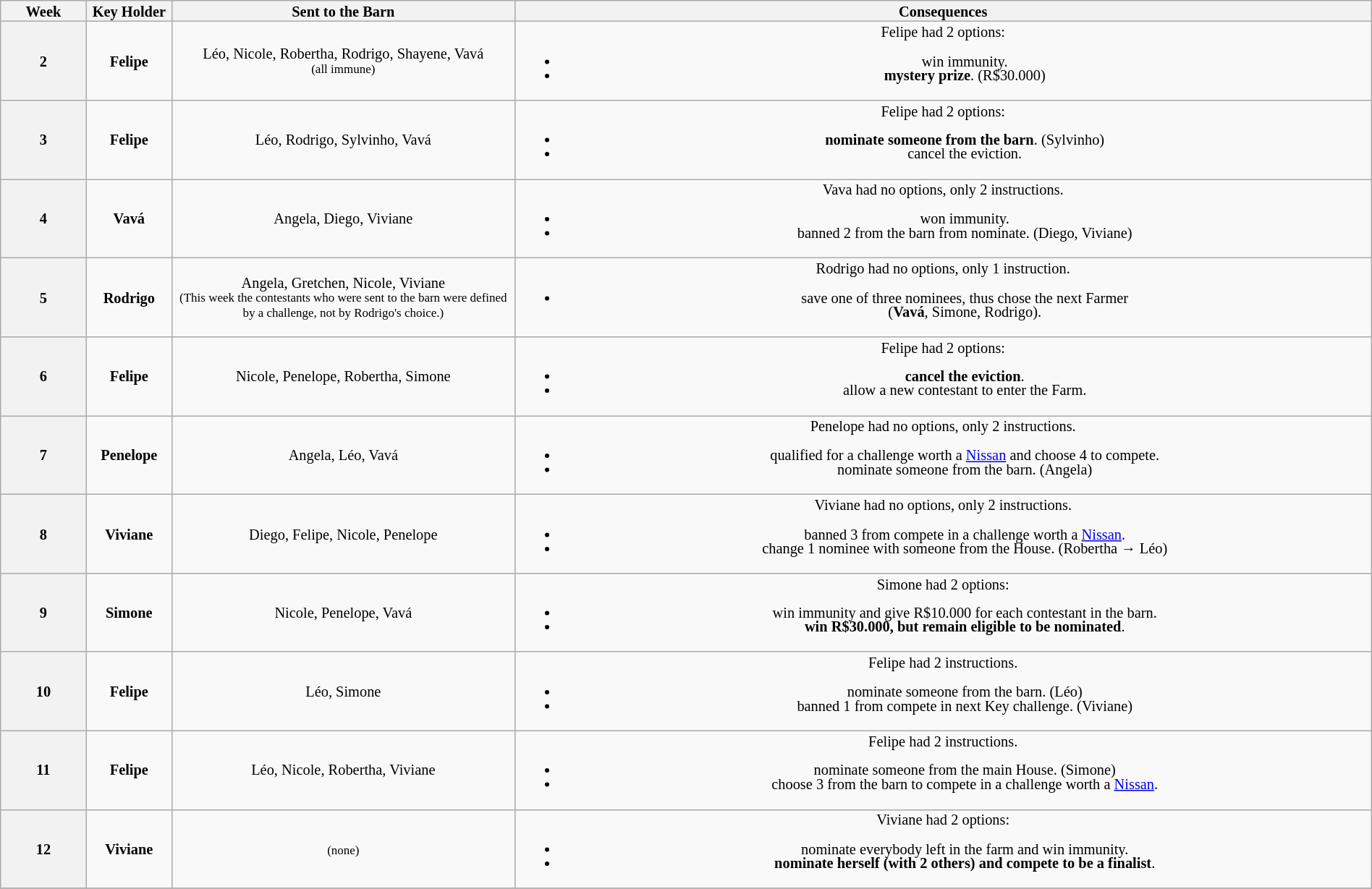<table class="wikitable" style="text-align:center; font-size:85%; width:100%; line-height:13px;">
<tr>
<th style="width:05%">Week</th>
<th style="width:05%">Key Holder</th>
<th style="width:20%">Sent to the Barn</th>
<th style="width:50%">Consequences</th>
</tr>
<tr>
<th>2</th>
<td><strong>Felipe</strong></td>
<td>Léo, Nicole, Robertha, Rodrigo, Shayene, Vavá<br><small>(all immune)</small></td>
<td>Felipe had 2 options:<br><ul><li>win immunity.</li><li><strong>mystery prize</strong>. (R$30.000)</li></ul></td>
</tr>
<tr>
<th>3</th>
<td><strong>Felipe</strong></td>
<td>Léo, Rodrigo, Sylvinho, Vavá</td>
<td>Felipe had 2 options:<br><ul><li><strong>nominate someone from the barn</strong>. (Sylvinho)</li><li>cancel the eviction.</li></ul></td>
</tr>
<tr>
<th>4</th>
<td><strong>Vavá</strong></td>
<td>Angela, Diego, Viviane</td>
<td>Vava had no options, only 2 instructions.<br><ul><li>won immunity.</li><li>banned 2 from the barn from nominate. (Diego, Viviane)</li></ul></td>
</tr>
<tr>
<th>5</th>
<td><strong>Rodrigo</strong></td>
<td>Angela, Gretchen, Nicole, Viviane<br><small>(This week the contestants who were sent to the barn were defined by a challenge, not by Rodrigo's choice.)</small></td>
<td>Rodrigo had no options, only 1 instruction.<br><ul><li>save one of three nominees, thus chose the next Farmer<br>(<strong>Vavá</strong>, Simone, Rodrigo).</li></ul></td>
</tr>
<tr>
<th>6</th>
<td><strong>Felipe</strong></td>
<td>Nicole, Penelope, Robertha, Simone</td>
<td>Felipe had 2 options:<br><ul><li><strong>cancel the eviction</strong>.</li><li>allow a new contestant to enter the Farm.</li></ul></td>
</tr>
<tr>
<th>7</th>
<td><strong>Penelope</strong></td>
<td>Angela, Léo, Vavá</td>
<td>Penelope had no options, only 2 instructions.<br><ul><li>qualified for a challenge worth a <a href='#'>Nissan</a> and choose 4 to compete.</li><li>nominate someone from the barn. (Angela)</li></ul></td>
</tr>
<tr>
<th>8</th>
<td><strong>Viviane</strong></td>
<td>Diego, Felipe, Nicole, Penelope</td>
<td>Viviane had no options, only 2 instructions.<br><ul><li>banned 3 from compete in a challenge worth a <a href='#'>Nissan</a>.</li><li>change 1 nominee with someone from the House. (Robertha → Léo)</li></ul></td>
</tr>
<tr>
<th>9</th>
<td><strong>Simone</strong></td>
<td>Nicole, Penelope, Vavá</td>
<td>Simone had 2 options:<br><ul><li>win immunity and give R$10.000 for each contestant in the barn.</li><li><strong>win R$30.000, but remain eligible to be nominated</strong>.</li></ul></td>
</tr>
<tr>
<th>10</th>
<td><strong>Felipe</strong></td>
<td>Léo, Simone</td>
<td>Felipe had 2 instructions.<br><ul><li>nominate someone from the barn. (Léo)</li><li>banned 1 from compete in next Key challenge. (Viviane)</li></ul></td>
</tr>
<tr>
<th>11</th>
<td><strong>Felipe</strong></td>
<td>Léo, Nicole, Robertha, Viviane</td>
<td>Felipe had 2 instructions.<br><ul><li>nominate someone from the main House. (Simone)</li><li>choose 3 from the barn to compete in a challenge worth a <a href='#'>Nissan</a>.</li></ul></td>
</tr>
<tr>
<th>12</th>
<td><strong>Viviane</strong></td>
<td><small>(none)</small></td>
<td>Viviane had 2 options:<br><ul><li>nominate everybody left in the farm and win immunity.</li><li><strong>nominate herself (with 2 others) and compete to be a finalist</strong>.</li></ul></td>
</tr>
<tr>
</tr>
</table>
